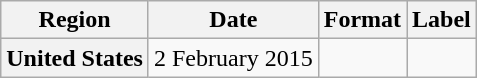<table class="wikitable plainrowheaders">
<tr>
<th scope="col">Region</th>
<th scope="col">Date</th>
<th scope="col">Format</th>
<th scope="col">Label</th>
</tr>
<tr>
<th scope="row">United States</th>
<td>2 February 2015</td>
<td></td>
<td></td>
</tr>
</table>
